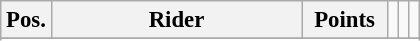<table class="wikitable" style="font-size: 95%">
<tr valign=top >
<th width=20px valign=middle>Pos.</th>
<th width=160px valign=middle>Rider</th>
<th width=50px valign=middle>Points</th>
<td></td>
<td></td>
<td></td>
</tr>
<tr>
</tr>
<tr>
</tr>
</table>
